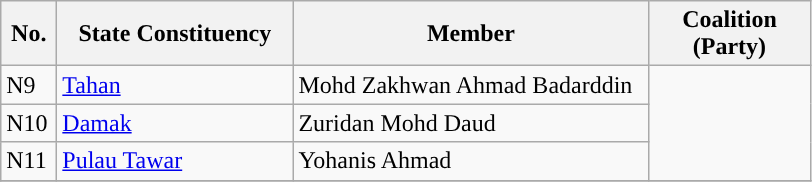<table class="wikitable">
<tr>
<th width="30">No.</th>
<th width="150">State Constituency</th>
<th width="230">Member</th>
<th width="100">Coalition (Party)</th>
</tr>
<tr>
<td>N9</td>
<td><a href='#'>Tahan</a></td>
<td>Mohd Zakhwan Ahmad Badarddin</td>
<td rowspan=3></td>
</tr>
<tr>
<td>N10</td>
<td><a href='#'>Damak</a></td>
<td>Zuridan Mohd Daud</td>
</tr>
<tr>
<td>N11</td>
<td><a href='#'>Pulau Tawar</a></td>
<td>Yohanis Ahmad</td>
</tr>
<tr>
</tr>
</table>
